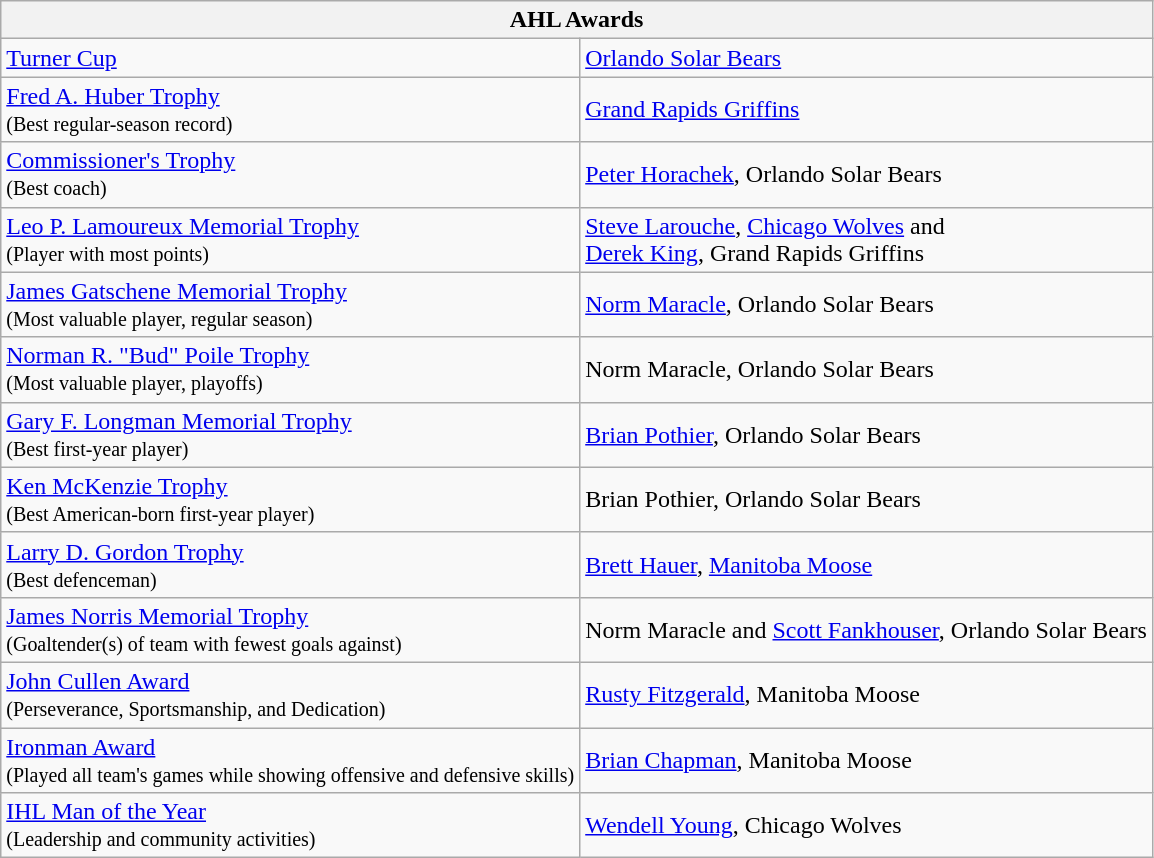<table class="wikitable">
<tr>
<th bgcolor="#DDDDDD" colspan="2">AHL Awards</th>
</tr>
<tr>
<td><a href='#'>Turner Cup</a></td>
<td><a href='#'>Orlando Solar Bears</a></td>
</tr>
<tr>
<td><a href='#'>Fred A. Huber Trophy</a><br><small>(Best regular-season record)</small></td>
<td><a href='#'>Grand Rapids Griffins</a></td>
</tr>
<tr>
<td><a href='#'>Commissioner's Trophy</a> <br><small>(Best coach)</small></td>
<td><a href='#'>Peter Horachek</a>, Orlando Solar Bears</td>
</tr>
<tr>
<td><a href='#'>Leo P. Lamoureux Memorial Trophy</a><br><small>(Player with most points)</small></td>
<td><a href='#'>Steve Larouche</a>, <a href='#'>Chicago Wolves</a> and<br><a href='#'>Derek King</a>, Grand Rapids Griffins</td>
</tr>
<tr>
<td><a href='#'>James Gatschene Memorial Trophy</a><br><small>(Most valuable player, regular season)</small></td>
<td><a href='#'>Norm Maracle</a>, Orlando Solar Bears</td>
</tr>
<tr>
<td><a href='#'>Norman R. "Bud" Poile Trophy</a><br><small>(Most valuable player, playoffs)</small></td>
<td>Norm Maracle, Orlando Solar Bears</td>
</tr>
<tr>
<td><a href='#'>Gary F. Longman Memorial Trophy</a><br><small>(Best first-year player)</small></td>
<td><a href='#'>Brian Pothier</a>, Orlando Solar Bears</td>
</tr>
<tr>
<td><a href='#'>Ken McKenzie Trophy</a><br><small>(Best American-born first-year player)</small></td>
<td>Brian Pothier, Orlando Solar Bears</td>
</tr>
<tr>
<td><a href='#'>Larry D. Gordon Trophy</a><br><small>(Best defenceman)</small></td>
<td><a href='#'>Brett Hauer</a>, <a href='#'>Manitoba Moose</a></td>
</tr>
<tr>
<td><a href='#'>James Norris Memorial Trophy</a><br><small>(Goaltender(s) of team with fewest goals against)</small></td>
<td>Norm Maracle and <a href='#'>Scott Fankhouser</a>, Orlando Solar Bears</td>
</tr>
<tr>
<td><a href='#'>John Cullen Award</a><br><small>(Perseverance, Sportsmanship, and Dedication)</small></td>
<td><a href='#'>Rusty Fitzgerald</a>, Manitoba Moose</td>
</tr>
<tr>
<td><a href='#'>Ironman Award</a><br><small>(Played all team's games while showing offensive and defensive skills)</small></td>
<td><a href='#'>Brian Chapman</a>, Manitoba Moose</td>
</tr>
<tr>
<td><a href='#'>IHL Man of the Year</a><br><small>(Leadership and community activities)</small></td>
<td><a href='#'>Wendell Young</a>, Chicago Wolves</td>
</tr>
</table>
